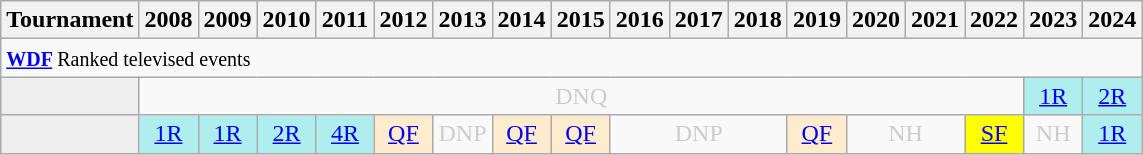<table class="wikitable" style="width:20%; margin:0">
<tr>
<th>Tournament</th>
<th>2008</th>
<th>2009</th>
<th>2010</th>
<th>2011</th>
<th>2012</th>
<th>2013</th>
<th>2014</th>
<th>2015</th>
<th>2016</th>
<th>2017</th>
<th>2018</th>
<th>2019</th>
<th>2020</th>
<th>2021</th>
<th>2022</th>
<th>2023</th>
<th>2024</th>
</tr>
<tr>
<td colspan="18" style="text-align:left"><small><strong><a href='#'>WDF</a> </strong>Ranked televised events</small></td>
</tr>
<tr>
<td style="background:#efefef;"></td>
<td colspan="15" style="text-align:center; color:#ccc;">DNQ</td>
<td style="text-align:center; background:#afeeee;"><a href='#'>1R</a></td>
<td style="text-align:center; background:#afeeee;"><a href='#'>2R</a></td>
</tr>
<tr>
<td style="background:#efefef;"></td>
<td style="text-align:center; background:#afeeee;"><a href='#'>1R</a></td>
<td style="text-align:center; background:#afeeee;"><a href='#'>1R</a></td>
<td style="text-align:center; background:#afeeee;"><a href='#'>2R</a></td>
<td style="text-align:center; background:#afeeee;"><a href='#'>4R</a></td>
<td style="text-align:center; background:#ffebcd;"><a href='#'>QF</a></td>
<td style="text-align:center; color:#ccc;">DNP</td>
<td style="text-align:center; background:#ffebcd;"><a href='#'>QF</a></td>
<td style="text-align:center; background:#ffebcd;"><a href='#'>QF</a></td>
<td colspan="3" style="text-align:center; color:#ccc;">DNP</td>
<td style="text-align:center; background:#ffebcd;"><a href='#'>QF</a></td>
<td colspan="2" style="text-align:center; color:#ccc;">NH</td>
<td style="text-align:center; background:yellow;"><a href='#'>SF</a></td>
<td style="text-align:center; color:#ccc;">NH</td>
<td style="text-align:center; background:#afeeee;"><a href='#'>1R</a></td>
</tr>
</table>
